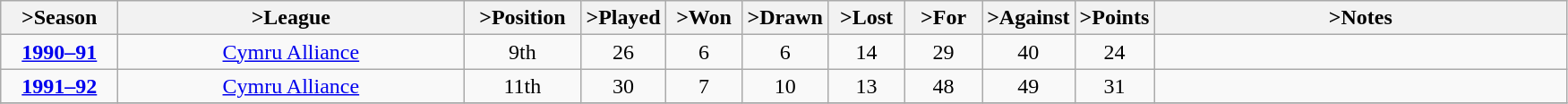<table class="wikitable" style="text-align: center">
<tr>
<th <col width="80px">>Season</th>
<th <col width="250px">>League</th>
<th <col width="80px">>Position</th>
<th <col width="50px">>Played</th>
<th <col width="50px">>Won</th>
<th <col width="50px">>Drawn</th>
<th <col width="50px">>Lost</th>
<th <col width="50px">>For</th>
<th <col width="50px">>Against</th>
<th <col width="50px">>Points</th>
<th <col width="300px">>Notes</th>
</tr>
<tr>
<td><strong><a href='#'>1990–91</a></strong></td>
<td><a href='#'>Cymru Alliance</a></td>
<td>9th</td>
<td>26</td>
<td>6</td>
<td>6</td>
<td>14</td>
<td>29</td>
<td>40</td>
<td>24</td>
<td></td>
</tr>
<tr>
<td><strong><a href='#'>1991–92</a></strong></td>
<td><a href='#'>Cymru Alliance</a></td>
<td>11th</td>
<td>30</td>
<td>7</td>
<td>10</td>
<td>13</td>
<td>48</td>
<td>49</td>
<td>31</td>
<td></td>
</tr>
<tr>
</tr>
</table>
